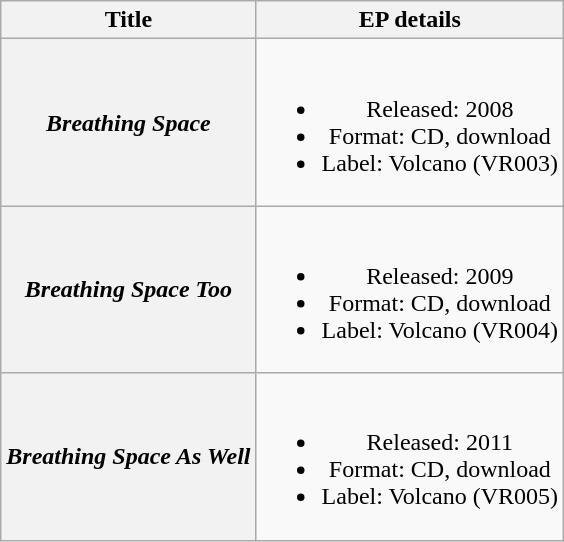<table class="wikitable plainrowheaders" style="text-align:center;" border="1">
<tr>
<th>Title</th>
<th>EP details</th>
</tr>
<tr>
<th scope="row"><em>Breathing Space</em></th>
<td><br><ul><li>Released: 2008</li><li>Format: CD, download</li><li>Label: Volcano (VR003)</li></ul></td>
</tr>
<tr>
<th scope="row"><em>Breathing Space Too</em></th>
<td><br><ul><li>Released: 2009</li><li>Format: CD, download</li><li>Label: Volcano (VR004)</li></ul></td>
</tr>
<tr>
<th scope="row"><em>Breathing Space As Well </em></th>
<td><br><ul><li>Released: 2011</li><li>Format: CD, download</li><li>Label: Volcano (VR005)</li></ul></td>
</tr>
</table>
